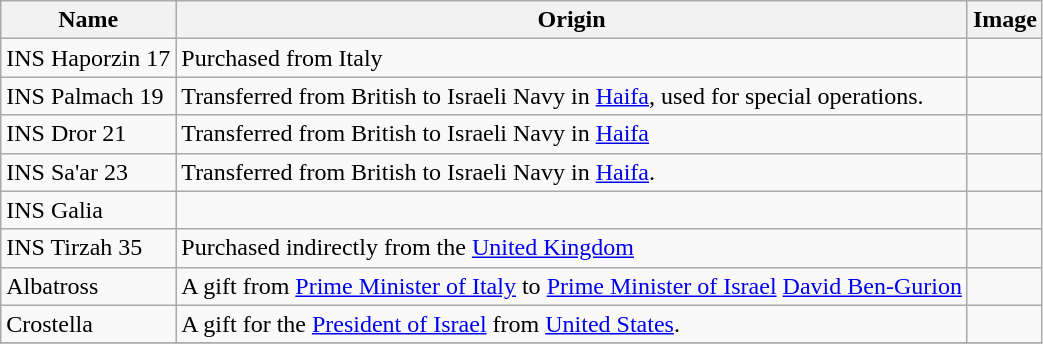<table class="wikitable" style="clear:both;">
<tr>
<th>Name</th>
<th>Origin</th>
<th>Image</th>
</tr>
<tr>
<td>INS Haporzin 17</td>
<td>Purchased from Italy</td>
<td></td>
</tr>
<tr>
<td>INS Palmach 19</td>
<td>Transferred from British to Israeli Navy in <a href='#'>Haifa</a>, used for special operations.</td>
<td></td>
</tr>
<tr>
<td>INS Dror 21</td>
<td>Transferred from British to Israeli Navy in <a href='#'>Haifa</a></td>
<td></td>
</tr>
<tr>
<td>INS Sa'ar 23</td>
<td>Transferred from British to Israeli Navy in <a href='#'>Haifa</a>.</td>
<td></td>
</tr>
<tr>
<td>INS Galia</td>
<td></td>
<td></td>
</tr>
<tr>
<td>INS Tirzah 35</td>
<td>Purchased indirectly from the <a href='#'>United Kingdom</a></td>
<td></td>
</tr>
<tr>
<td>Albatross</td>
<td>A gift from <a href='#'>Prime Minister of Italy</a> to <a href='#'>Prime Minister of Israel</a> <a href='#'>David Ben-Gurion</a></td>
<td></td>
</tr>
<tr>
<td>Crostella</td>
<td>A gift for the <a href='#'>President of Israel</a> from <a href='#'>United States</a>.</td>
<td></td>
</tr>
<tr>
</tr>
</table>
